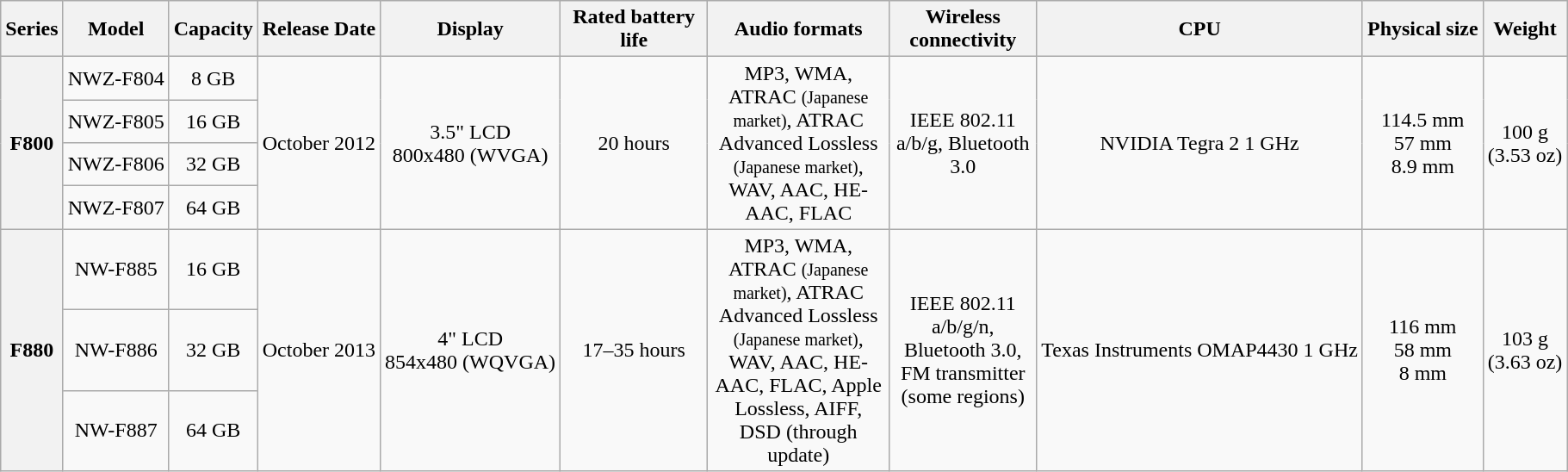<table class="wikitable" style="text-align:center">
<tr>
<th>Series</th>
<th>Model</th>
<th>Capacity</th>
<th>Release Date</th>
<th>Display</th>
<th style="width: 80pt;">Rated battery life</th>
<th style="width: 100pt;">Audio formats</th>
<th style="width: 80pt;">Wireless connectivity</th>
<th>CPU</th>
<th>Physical size</th>
<th>Weight</th>
</tr>
<tr>
<th rowspan="4">F800</th>
<td>NWZ-F804</td>
<td>8 GB</td>
<td rowspan="4">October 2012</td>
<td rowspan="4">3.5" LCD<br>800x480 (WVGA)</td>
<td rowspan="4">20 hours</td>
<td rowspan="4">MP3, WMA, ATRAC <small>(Japanese market)</small>, ATRAC Advanced Lossless <small>(Japanese market)</small>, WAV, AAC, HE-AAC, FLAC</td>
<td rowspan="4">IEEE 802.11 a/b/g, Bluetooth 3.0</td>
<td rowspan="4">NVIDIA Tegra 2 1 GHz</td>
<td rowspan="4">114.5 mm<br>57 mm<br>8.9 mm</td>
<td rowspan="4">100 g<br>(3.53 oz)</td>
</tr>
<tr>
<td>NWZ-F805</td>
<td>16 GB</td>
</tr>
<tr>
<td>NWZ-F806</td>
<td>32 GB</td>
</tr>
<tr>
<td>NWZ-F807</td>
<td>64 GB</td>
</tr>
<tr>
<th rowspan="3">F880</th>
<td>NW-F885</td>
<td>16 GB</td>
<td rowspan="3">October 2013</td>
<td rowspan="3">4" LCD<br>854x480 (WQVGA)</td>
<td rowspan="3">17–35 hours</td>
<td rowspan="3">MP3, WMA, ATRAC <small>(Japanese market)</small>, ATRAC Advanced Lossless <small>(Japanese market)</small>, WAV, AAC, HE-AAC, FLAC, Apple Lossless, AIFF, DSD (through update)</td>
<td rowspan="3">IEEE 802.11 a/b/g/n, Bluetooth 3.0, FM transmitter (some regions)</td>
<td rowspan="3">Texas Instruments OMAP4430 1 GHz</td>
<td rowspan="3">116 mm<br>58 mm<br>8 mm</td>
<td rowspan="3">103 g<br>(3.63 oz)</td>
</tr>
<tr>
<td>NW-F886</td>
<td>32 GB</td>
</tr>
<tr>
<td>NW-F887</td>
<td>64 GB</td>
</tr>
</table>
